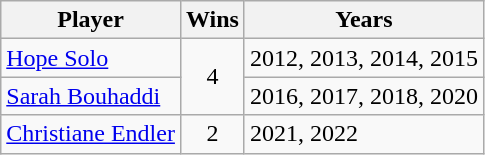<table class="wikitable sortable">
<tr>
<th>Player</th>
<th>Wins</th>
<th>Years</th>
</tr>
<tr>
<td> <a href='#'>Hope Solo</a></td>
<td rowspan="2" align="center">4</td>
<td>2012, 2013, 2014, 2015</td>
</tr>
<tr>
<td> <a href='#'>Sarah Bouhaddi</a></td>
<td>2016, 2017, 2018, 2020</td>
</tr>
<tr>
<td> <a href='#'>Christiane Endler</a></td>
<td align="center">2</td>
<td>2021, 2022</td>
</tr>
</table>
